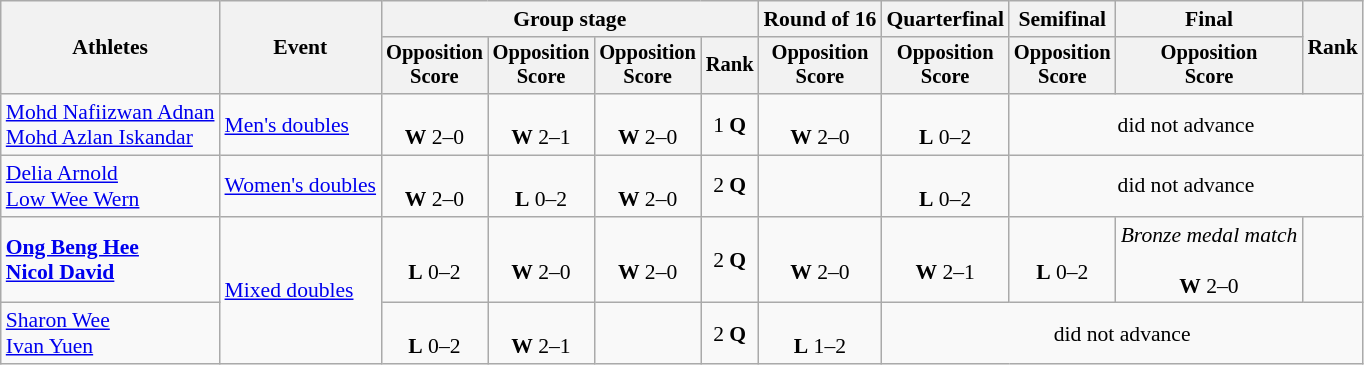<table class="wikitable" style="font-size:90%">
<tr>
<th rowspan=2>Athletes</th>
<th rowspan=2>Event</th>
<th colspan=4>Group stage</th>
<th>Round of 16</th>
<th>Quarterfinal</th>
<th>Semifinal</th>
<th>Final</th>
<th rowspan=2>Rank</th>
</tr>
<tr style="font-size:95%">
<th>Opposition<br>Score</th>
<th>Opposition<br>Score</th>
<th>Opposition<br>Score</th>
<th>Rank</th>
<th>Opposition<br>Score</th>
<th>Opposition<br>Score</th>
<th>Opposition<br>Score</th>
<th>Opposition<br>Score</th>
</tr>
<tr align=center>
<td align=left><a href='#'>Mohd Nafiizwan Adnan</a><br><a href='#'>Mohd Azlan Iskandar</a></td>
<td align=left><a href='#'>Men's doubles</a></td>
<td><br><strong>W</strong> 2–0</td>
<td><br><strong>W</strong> 2–1</td>
<td><br><strong>W</strong> 2–0</td>
<td>1 <strong>Q</strong></td>
<td><br><strong>W</strong> 2–0</td>
<td><br><strong>L</strong> 0–2</td>
<td colspan=3>did not advance</td>
</tr>
<tr align=center>
<td align=left><a href='#'>Delia Arnold</a><br><a href='#'>Low Wee Wern</a></td>
<td align=left><a href='#'>Women's doubles</a></td>
<td><br><strong>W</strong> 2–0</td>
<td><br><strong>L</strong> 0–2</td>
<td><br><strong>W</strong> 2–0</td>
<td>2 <strong>Q</strong></td>
<td></td>
<td><br><strong>L</strong> 0–2</td>
<td colspan=3>did not advance</td>
</tr>
<tr align=center>
<td align=left><strong><a href='#'>Ong Beng Hee</a><br><a href='#'>Nicol David</a></strong></td>
<td align=left rowspan=2><a href='#'>Mixed doubles</a></td>
<td><br><strong>L</strong> 0–2</td>
<td><br><strong>W</strong> 2–0</td>
<td><br><strong>W</strong> 2–0</td>
<td>2 <strong>Q</strong></td>
<td><br><strong>W</strong> 2–0</td>
<td><br><strong>W</strong> 2–1</td>
<td><br><strong>L</strong> 0–2</td>
<td><em>Bronze medal match</em><br><br><strong>W</strong> 2–0</td>
<td></td>
</tr>
<tr align=center>
<td align=left><a href='#'>Sharon Wee</a><br><a href='#'>Ivan Yuen</a></td>
<td><br><strong>L</strong> 0–2</td>
<td><br><strong>W</strong> 2–1</td>
<td></td>
<td>2 <strong>Q</strong></td>
<td><br><strong>L</strong> 1–2</td>
<td colspan=4>did not advance</td>
</tr>
</table>
